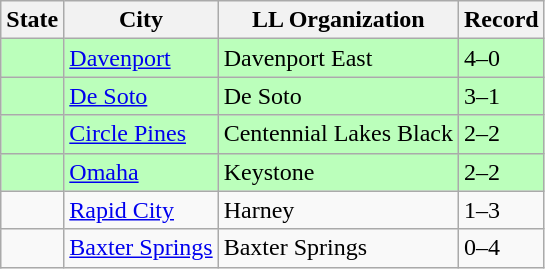<table class="wikitable">
<tr>
<th>State</th>
<th>City</th>
<th>LL Organization</th>
<th>Record</th>
</tr>
<tr bgcolor="#bbffbb">
<td><strong></strong></td>
<td><a href='#'>Davenport</a></td>
<td>Davenport East</td>
<td>4–0</td>
</tr>
<tr bgcolor="#bbffbb">
<td><strong></strong></td>
<td><a href='#'>De Soto</a></td>
<td>De Soto</td>
<td>3–1</td>
</tr>
<tr bgcolor="#bbffbb">
<td><strong></strong></td>
<td><a href='#'>Circle Pines</a></td>
<td>Centennial Lakes Black</td>
<td>2–2</td>
</tr>
<tr bgcolor="#bbffbb">
<td><strong></strong></td>
<td><a href='#'>Omaha</a></td>
<td>Keystone</td>
<td>2–2</td>
</tr>
<tr>
<td><strong></strong></td>
<td><a href='#'>Rapid City</a></td>
<td>Harney</td>
<td>1–3</td>
</tr>
<tr>
<td><strong></strong></td>
<td><a href='#'>Baxter Springs</a></td>
<td>Baxter Springs</td>
<td>0–4</td>
</tr>
</table>
